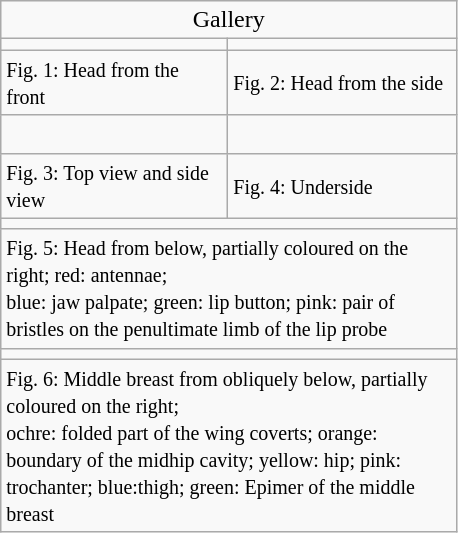<table class="wikitable float-right" style="width:305px;">
<tr>
<td colspan="2" style="text-align:center;">Gallery</td>
</tr>
<tr>
<td></td>
<td></td>
</tr>
<tr>
<td><small>Fig. 1: Head from the front</small></td>
<td><small>Fig. 2: Head from the side</small></td>
</tr>
<tr>
<td><br></td>
<td></td>
</tr>
<tr>
<td><small>Fig. 3: Top view and side view</small></td>
<td><small>Fig. 4: Underside</small></td>
</tr>
<tr>
<td colspan="2"></td>
</tr>
<tr>
<td colspan="2"><small>Fig. 5: Head from below, partially coloured on the right; red: antennae;<br> blue: jaw palpate; green: lip button; pink: pair of bristles on the penultimate limb of the lip probe</small></td>
</tr>
<tr>
<td colspan="2"></td>
</tr>
<tr>
<td colspan="2"><small>Fig. 6: Middle breast from obliquely below, partially coloured on the right;<br> ochre: folded part of the wing coverts; orange: boundary of the midhip cavity; yellow: hip; pink: trochanter; blue:thigh; green: Epimer of the middle breast</small></td>
</tr>
</table>
